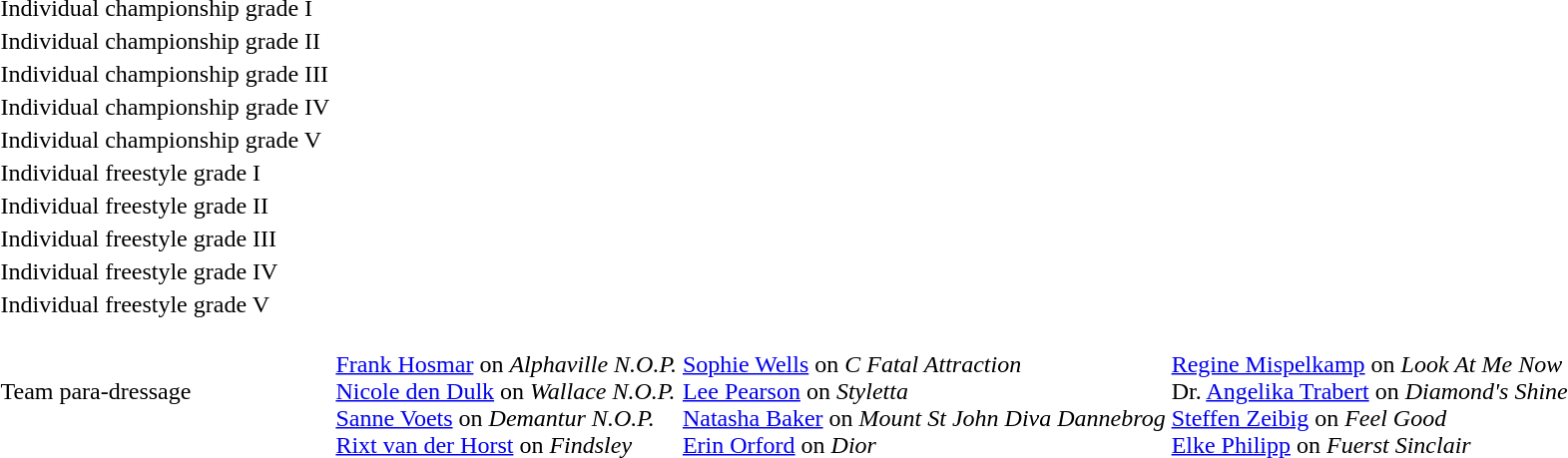<table>
<tr>
<td>Individual championship grade I<br></td>
<td></td>
<td></td>
<td></td>
</tr>
<tr>
<td>Individual championship grade II<br></td>
<td></td>
<td></td>
<td></td>
</tr>
<tr>
<td>Individual championship grade III<br></td>
<td></td>
<td></td>
<td></td>
</tr>
<tr>
<td>Individual championship grade IV<br></td>
<td></td>
<td></td>
<td></td>
</tr>
<tr>
<td>Individual championship grade V<br></td>
<td></td>
<td></td>
<td></td>
</tr>
<tr>
<td>Individual freestyle grade I<br></td>
<td></td>
<td></td>
<td></td>
</tr>
<tr>
<td>Individual freestyle grade II<br></td>
<td></td>
<td></td>
<td></td>
</tr>
<tr>
<td>Individual freestyle grade III<br></td>
<td></td>
<td></td>
<td></td>
</tr>
<tr>
<td>Individual freestyle grade IV<br></td>
<td></td>
<td></td>
<td></td>
</tr>
<tr>
<td>Individual freestyle grade V<br></td>
<td></td>
<td></td>
<td></td>
</tr>
<tr>
<td>Team para-dressage<br></td>
<td><br><a href='#'>Frank Hosmar</a> on <em>Alphaville N.O.P.</em><br><a href='#'>Nicole den Dulk</a> on  <em>Wallace N.O.P.</em><br><a href='#'>Sanne Voets</a> on <em>Demantur N.O.P.</em><br><a href='#'>Rixt van der Horst</a> on <em>Findsley</em></td>
<td><br><a href='#'>Sophie Wells</a> on <em>C Fatal Attraction</em><br><a href='#'>Lee Pearson</a> on <em>Styletta</em><br><a href='#'>Natasha Baker</a> on <em>Mount St John Diva Dannebrog</em><br><a href='#'>Erin Orford</a> on <em>Dior</em></td>
<td><br><a href='#'>Regine Mispelkamp</a> on <em>Look At Me Now</em><br>Dr. <a href='#'>Angelika Trabert</a> on <em>Diamond's Shine</em><br><a href='#'>Steffen Zeibig</a> on <em>Feel Good</em><br><a href='#'>Elke Philipp</a> on <em>Fuerst Sinclair</em></td>
</tr>
</table>
